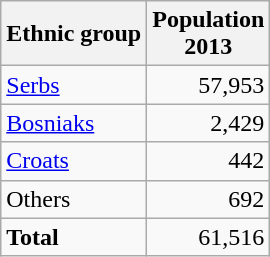<table class="wikitable sortable">
<tr>
<th>Ethnic group</th>
<th>Population<br>2013</th>
</tr>
<tr>
<td><a href='#'>Serbs</a></td>
<td align="right">57,953</td>
</tr>
<tr>
<td><a href='#'>Bosniaks</a></td>
<td align="right">2,429</td>
</tr>
<tr>
<td><a href='#'>Croats</a></td>
<td align="right">442</td>
</tr>
<tr>
<td>Others</td>
<td align="right">692</td>
</tr>
<tr>
<td><strong>Total</strong></td>
<td align="right">61,516</td>
</tr>
</table>
